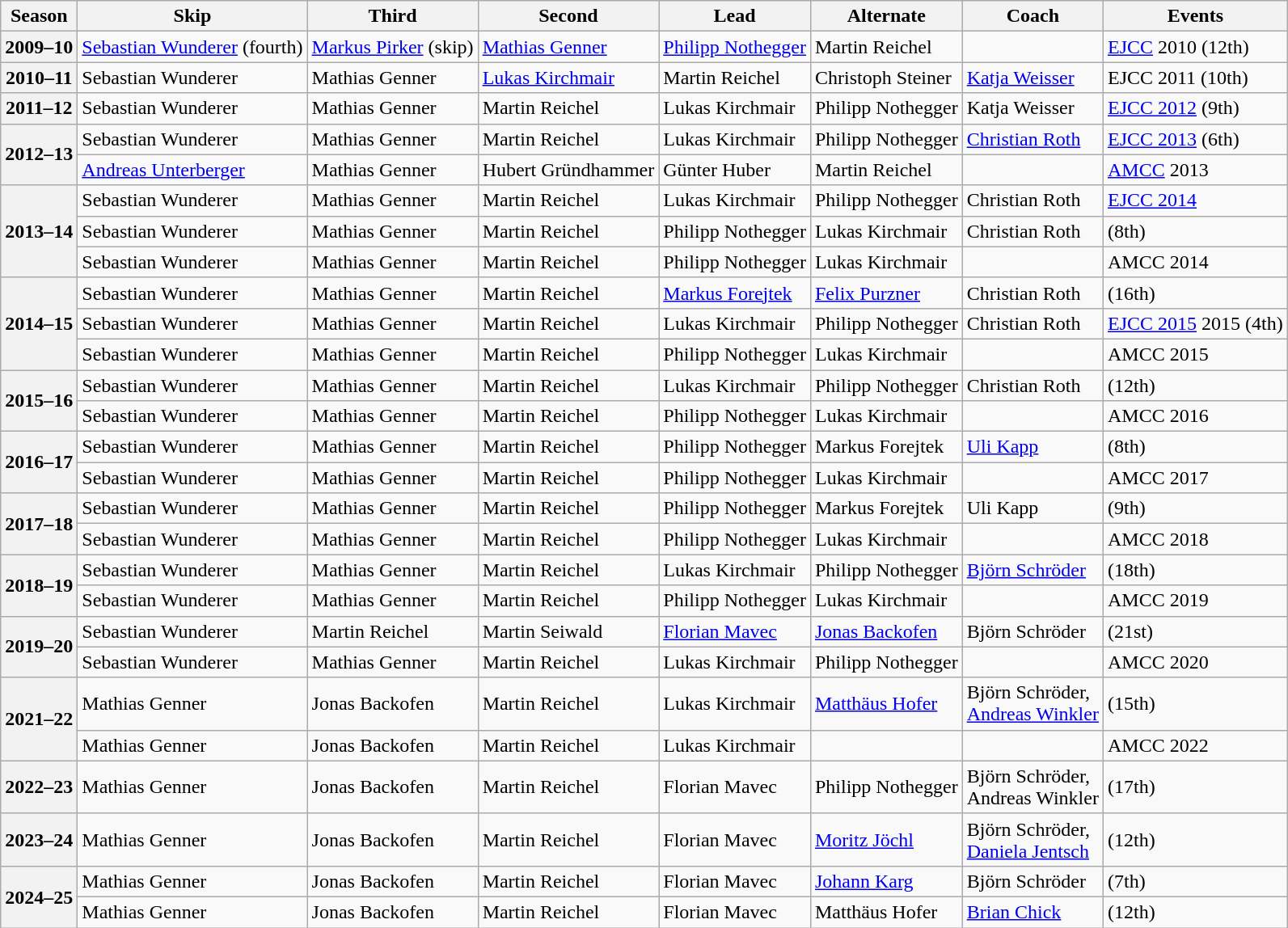<table class="wikitable">
<tr>
<th scope="col">Season</th>
<th scope="col">Skip</th>
<th scope="col">Third</th>
<th scope="col">Second</th>
<th scope="col">Lead</th>
<th scope="col">Alternate</th>
<th scope="col">Coach</th>
<th scope="col">Events</th>
</tr>
<tr>
<th scope="row">2009–10</th>
<td><a href='#'>Sebastian Wunderer</a> (fourth)</td>
<td><a href='#'>Markus Pirker</a> (skip)</td>
<td><a href='#'>Mathias Genner</a></td>
<td><a href='#'>Philipp Nothegger</a></td>
<td>Martin Reichel</td>
<td></td>
<td><a href='#'>EJCC</a> 2010 (12th)</td>
</tr>
<tr>
<th scope="row">2010–11</th>
<td>Sebastian Wunderer</td>
<td>Mathias Genner</td>
<td><a href='#'>Lukas Kirchmair</a></td>
<td>Martin Reichel</td>
<td>Christoph Steiner</td>
<td><a href='#'>Katja Weisser</a></td>
<td>EJCC 2011 (10th)</td>
</tr>
<tr>
<th scope="row">2011–12</th>
<td>Sebastian Wunderer</td>
<td>Mathias Genner</td>
<td>Martin Reichel</td>
<td>Lukas Kirchmair</td>
<td>Philipp Nothegger</td>
<td>Katja Weisser</td>
<td><a href='#'>EJCC 2012</a> (9th)</td>
</tr>
<tr>
<th scope="row" rowspan="2">2012–13</th>
<td>Sebastian Wunderer</td>
<td>Mathias Genner</td>
<td>Martin Reichel</td>
<td>Lukas Kirchmair</td>
<td>Philipp Nothegger</td>
<td><a href='#'>Christian Roth</a></td>
<td><a href='#'>EJCC 2013</a> (6th)</td>
</tr>
<tr>
<td><a href='#'>Andreas Unterberger</a></td>
<td>Mathias Genner</td>
<td>Hubert Gründhammer</td>
<td>Günter Huber</td>
<td>Martin Reichel</td>
<td></td>
<td><a href='#'>AMCC</a> 2013 </td>
</tr>
<tr>
<th scope="row" rowspan="3">2013–14</th>
<td>Sebastian Wunderer</td>
<td>Mathias Genner</td>
<td>Martin Reichel</td>
<td>Lukas Kirchmair</td>
<td>Philipp Nothegger</td>
<td>Christian Roth</td>
<td><a href='#'>EJCC 2014</a> </td>
</tr>
<tr>
<td>Sebastian Wunderer</td>
<td>Mathias Genner</td>
<td>Martin Reichel</td>
<td>Philipp Nothegger</td>
<td>Lukas Kirchmair</td>
<td>Christian Roth</td>
<td> (8th)</td>
</tr>
<tr>
<td>Sebastian Wunderer</td>
<td>Mathias Genner</td>
<td>Martin Reichel</td>
<td>Philipp Nothegger</td>
<td>Lukas Kirchmair</td>
<td></td>
<td>AMCC 2014 </td>
</tr>
<tr>
<th scope="row" rowspan="3">2014–15</th>
<td>Sebastian Wunderer</td>
<td>Mathias Genner</td>
<td>Martin Reichel</td>
<td><a href='#'>Markus Forejtek</a></td>
<td><a href='#'>Felix Purzner</a></td>
<td>Christian Roth</td>
<td> (16th)</td>
</tr>
<tr>
<td>Sebastian Wunderer</td>
<td>Mathias Genner</td>
<td>Martin Reichel</td>
<td>Lukas Kirchmair</td>
<td>Philipp Nothegger</td>
<td>Christian Roth</td>
<td><a href='#'>EJCC 2015</a> 2015 (4th)</td>
</tr>
<tr>
<td>Sebastian Wunderer</td>
<td>Mathias Genner</td>
<td>Martin Reichel</td>
<td>Philipp Nothegger</td>
<td>Lukas Kirchmair</td>
<td></td>
<td>AMCC 2015 </td>
</tr>
<tr>
<th scope="row" rowspan="2">2015–16</th>
<td>Sebastian Wunderer</td>
<td>Mathias Genner</td>
<td>Martin Reichel</td>
<td>Lukas Kirchmair</td>
<td>Philipp Nothegger</td>
<td>Christian Roth</td>
<td> (12th)</td>
</tr>
<tr>
<td>Sebastian Wunderer</td>
<td>Mathias Genner</td>
<td>Martin Reichel</td>
<td>Philipp Nothegger</td>
<td>Lukas Kirchmair</td>
<td></td>
<td>AMCC 2016 </td>
</tr>
<tr>
<th scope="row" rowspan="2">2016–17</th>
<td>Sebastian Wunderer</td>
<td>Mathias Genner</td>
<td>Martin Reichel</td>
<td>Philipp Nothegger</td>
<td>Markus Forejtek</td>
<td><a href='#'>Uli Kapp</a></td>
<td> (8th)</td>
</tr>
<tr>
<td>Sebastian Wunderer</td>
<td>Mathias Genner</td>
<td>Martin Reichel</td>
<td>Philipp Nothegger</td>
<td>Lukas Kirchmair</td>
<td></td>
<td>AMCC 2017 </td>
</tr>
<tr>
<th scope="row" rowspan="2">2017–18</th>
<td>Sebastian Wunderer</td>
<td>Mathias Genner</td>
<td>Martin Reichel</td>
<td>Philipp Nothegger</td>
<td>Markus Forejtek</td>
<td>Uli Kapp</td>
<td> (9th)</td>
</tr>
<tr>
<td>Sebastian Wunderer</td>
<td>Mathias Genner</td>
<td>Martin Reichel</td>
<td>Philipp Nothegger</td>
<td>Lukas Kirchmair</td>
<td></td>
<td>AMCC 2018 </td>
</tr>
<tr>
<th scope="row" rowspan="2">2018–19</th>
<td>Sebastian Wunderer</td>
<td>Mathias Genner</td>
<td>Martin Reichel</td>
<td>Lukas Kirchmair</td>
<td>Philipp Nothegger</td>
<td><a href='#'>Björn Schröder</a></td>
<td> (18th)</td>
</tr>
<tr>
<td>Sebastian Wunderer</td>
<td>Mathias Genner</td>
<td>Martin Reichel</td>
<td>Philipp Nothegger</td>
<td>Lukas Kirchmair</td>
<td></td>
<td>AMCC 2019 </td>
</tr>
<tr>
<th scope="row" rowspan="2">2019–20</th>
<td>Sebastian Wunderer</td>
<td>Martin Reichel</td>
<td>Martin Seiwald</td>
<td><a href='#'>Florian Mavec</a></td>
<td><a href='#'>Jonas Backofen</a></td>
<td>Björn Schröder</td>
<td> (21st)</td>
</tr>
<tr>
<td>Sebastian Wunderer</td>
<td>Mathias Genner</td>
<td>Martin Reichel</td>
<td>Lukas Kirchmair</td>
<td>Philipp Nothegger</td>
<td></td>
<td>AMCC 2020 </td>
</tr>
<tr>
<th scope="row" rowspan="2">2021–22</th>
<td>Mathias Genner</td>
<td>Jonas Backofen</td>
<td>Martin Reichel</td>
<td>Lukas Kirchmair</td>
<td><a href='#'>Matthäus Hofer</a></td>
<td>Björn Schröder,<br><a href='#'>Andreas Winkler</a></td>
<td> (15th)</td>
</tr>
<tr>
<td>Mathias Genner</td>
<td>Jonas Backofen</td>
<td>Martin Reichel</td>
<td>Lukas Kirchmair</td>
<td></td>
<td></td>
<td>AMCC 2022 </td>
</tr>
<tr>
<th scope="row">2022–23</th>
<td>Mathias Genner</td>
<td>Jonas Backofen</td>
<td>Martin Reichel</td>
<td>Florian Mavec</td>
<td>Philipp Nothegger</td>
<td>Björn Schröder,<br>Andreas Winkler</td>
<td> (17th)</td>
</tr>
<tr>
<th scope="row">2023–24</th>
<td>Mathias Genner</td>
<td>Jonas Backofen</td>
<td>Martin Reichel</td>
<td>Florian Mavec</td>
<td><a href='#'>Moritz Jöchl</a></td>
<td>Björn Schröder,<br><a href='#'>Daniela Jentsch</a></td>
<td> (12th)</td>
</tr>
<tr>
<th scope="row" rowspan="2">2024–25</th>
<td>Mathias Genner</td>
<td>Jonas Backofen</td>
<td>Martin Reichel</td>
<td>Florian Mavec</td>
<td><a href='#'>Johann Karg</a></td>
<td>Björn Schröder</td>
<td> (7th)</td>
</tr>
<tr>
<td>Mathias Genner</td>
<td>Jonas Backofen</td>
<td>Martin Reichel</td>
<td>Florian Mavec</td>
<td>Matthäus Hofer</td>
<td><a href='#'>Brian Chick</a></td>
<td> (12th)</td>
</tr>
</table>
